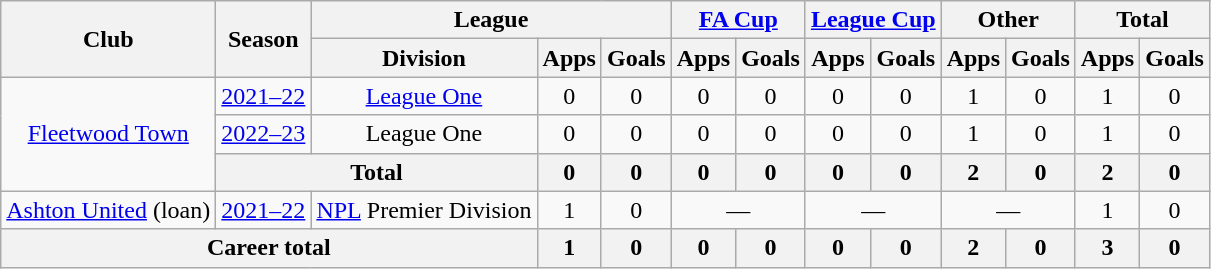<table class=wikitable style="text-align: center;">
<tr>
<th rowspan=2>Club</th>
<th rowspan=2>Season</th>
<th colspan=3>League</th>
<th colspan=2><a href='#'>FA Cup</a></th>
<th colspan=2><a href='#'>League Cup</a></th>
<th colspan=2>Other</th>
<th colspan=2>Total</th>
</tr>
<tr>
<th>Division</th>
<th>Apps</th>
<th>Goals</th>
<th>Apps</th>
<th>Goals</th>
<th>Apps</th>
<th>Goals</th>
<th>Apps</th>
<th>Goals</th>
<th>Apps</th>
<th>Goals</th>
</tr>
<tr>
<td rowspan=3><a href='#'>Fleetwood Town</a></td>
<td><a href='#'>2021–22</a></td>
<td><a href='#'>League One</a></td>
<td>0</td>
<td>0</td>
<td>0</td>
<td>0</td>
<td>0</td>
<td>0</td>
<td>1</td>
<td>0</td>
<td>1</td>
<td>0</td>
</tr>
<tr>
<td><a href='#'>2022–23</a></td>
<td>League One</td>
<td>0</td>
<td>0</td>
<td>0</td>
<td>0</td>
<td>0</td>
<td>0</td>
<td>1</td>
<td>0</td>
<td>1</td>
<td>0</td>
</tr>
<tr>
<th colspan=2>Total</th>
<th>0</th>
<th>0</th>
<th>0</th>
<th>0</th>
<th>0</th>
<th>0</th>
<th>2</th>
<th>0</th>
<th>2</th>
<th>0</th>
</tr>
<tr>
<td><a href='#'>Ashton United</a> (loan)</td>
<td><a href='#'>2021–22</a></td>
<td><a href='#'>NPL</a> Premier Division</td>
<td>1</td>
<td>0</td>
<td colspan="2">—</td>
<td colspan="2">—</td>
<td colspan="2">—</td>
<td>1</td>
<td>0</td>
</tr>
<tr>
<th colspan=3>Career total</th>
<th>1</th>
<th>0</th>
<th>0</th>
<th>0</th>
<th>0</th>
<th>0</th>
<th>2</th>
<th>0</th>
<th>3</th>
<th>0</th>
</tr>
</table>
